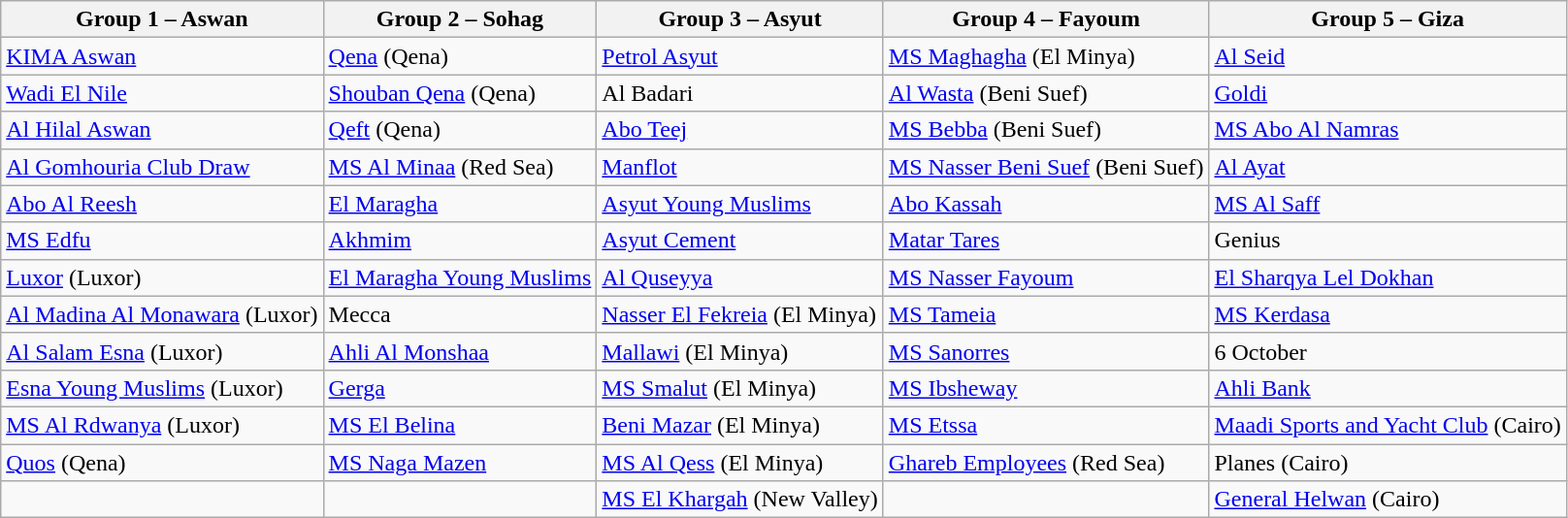<table class="wikitable">
<tr>
<th>Group 1 – Aswan</th>
<th>Group 2 – Sohag</th>
<th>Group 3 – Asyut</th>
<th>Group 4 – Fayoum</th>
<th>Group 5 – Giza</th>
</tr>
<tr>
<td><a href='#'>KIMA Aswan</a></td>
<td><a href='#'>Qena</a> (Qena)</td>
<td><a href='#'>Petrol Asyut</a></td>
<td><a href='#'>MS Maghagha</a> (El Minya)</td>
<td><a href='#'>Al Seid</a></td>
</tr>
<tr>
<td><a href='#'>Wadi El Nile</a></td>
<td><a href='#'>Shouban Qena</a> (Qena)</td>
<td>Al Badari</td>
<td><a href='#'>Al Wasta</a> (Beni Suef)</td>
<td><a href='#'>Goldi</a></td>
</tr>
<tr>
<td><a href='#'>Al Hilal Aswan</a></td>
<td><a href='#'>Qeft</a> (Qena)</td>
<td><a href='#'>Abo Teej</a></td>
<td><a href='#'>MS Bebba</a> (Beni Suef)</td>
<td><a href='#'>MS Abo Al Namras</a></td>
</tr>
<tr>
<td><a href='#'>Al Gomhouria Club Draw</a></td>
<td><a href='#'>MS Al Minaa</a> (Red Sea)</td>
<td><a href='#'>Manflot</a></td>
<td><a href='#'>MS Nasser Beni Suef</a> (Beni Suef)</td>
<td><a href='#'>Al Ayat</a></td>
</tr>
<tr>
<td><a href='#'>Abo Al Reesh</a></td>
<td><a href='#'>El Maragha</a></td>
<td><a href='#'>Asyut Young Muslims</a></td>
<td><a href='#'>Abo Kassah</a></td>
<td><a href='#'>MS Al Saff</a></td>
</tr>
<tr>
<td><a href='#'>MS Edfu</a></td>
<td><a href='#'>Akhmim</a></td>
<td><a href='#'>Asyut Cement</a></td>
<td><a href='#'>Matar Tares</a></td>
<td>Genius</td>
</tr>
<tr>
<td><a href='#'>Luxor</a> (Luxor)</td>
<td><a href='#'>El Maragha Young Muslims</a></td>
<td><a href='#'>Al Quseyya</a></td>
<td><a href='#'>MS Nasser Fayoum</a></td>
<td><a href='#'>El Sharqya Lel Dokhan</a></td>
</tr>
<tr>
<td><a href='#'>Al Madina Al Monawara</a> (Luxor)</td>
<td>Mecca</td>
<td><a href='#'>Nasser El Fekreia</a> (El Minya)</td>
<td><a href='#'>MS Tameia</a></td>
<td><a href='#'>MS Kerdasa</a></td>
</tr>
<tr>
<td><a href='#'>Al Salam Esna</a> (Luxor)</td>
<td><a href='#'>Ahli Al Monshaa</a></td>
<td><a href='#'>Mallawi</a> (El Minya)</td>
<td><a href='#'>MS Sanorres</a></td>
<td>6 October</td>
</tr>
<tr>
<td><a href='#'>Esna Young Muslims</a> (Luxor)</td>
<td><a href='#'>Gerga</a></td>
<td><a href='#'>MS Smalut</a> (El Minya)</td>
<td><a href='#'>MS Ibsheway</a></td>
<td><a href='#'>Ahli Bank</a></td>
</tr>
<tr>
<td><a href='#'>MS Al Rdwanya</a> (Luxor)</td>
<td><a href='#'>MS El Belina</a></td>
<td><a href='#'>Beni Mazar</a> (El Minya)</td>
<td><a href='#'>MS Etssa</a></td>
<td><a href='#'>Maadi Sports and Yacht Club</a> (Cairo)</td>
</tr>
<tr>
<td><a href='#'>Quos</a> (Qena)</td>
<td><a href='#'>MS Naga Mazen</a></td>
<td><a href='#'>MS Al Qess</a> (El Minya)</td>
<td><a href='#'>Ghareb Employees</a> (Red Sea)</td>
<td>Planes (Cairo)</td>
</tr>
<tr>
<td></td>
<td></td>
<td><a href='#'>MS El Khargah</a> (New Valley)</td>
<td></td>
<td><a href='#'>General Helwan</a> (Cairo)</td>
</tr>
</table>
